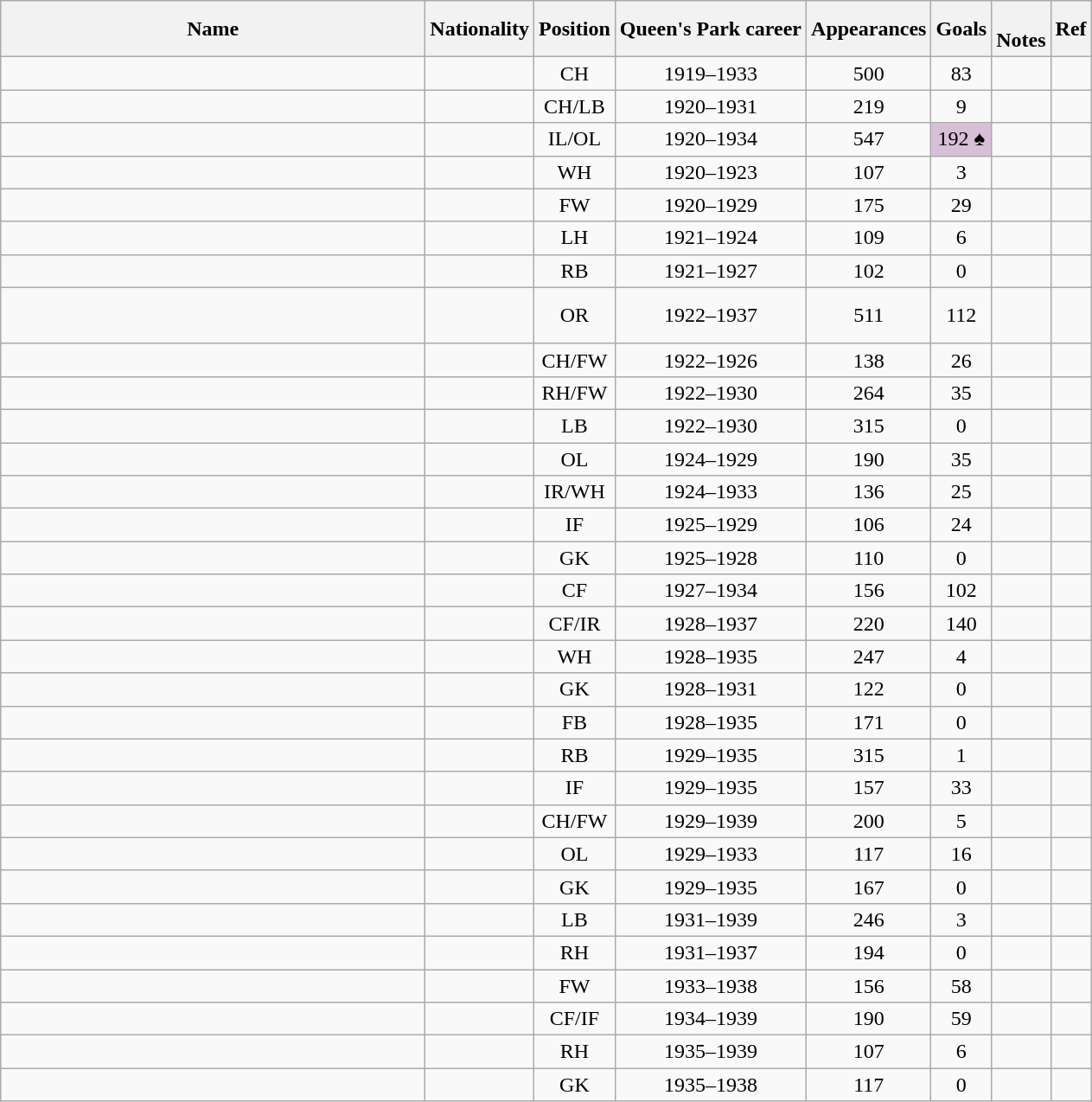<table class="wikitable sortable" style="text-align: center;">
<tr>
<th style="width:20em">Name</th>
<th>Nationality</th>
<th>Position</th>
<th>Queen's Park career</th>
<th>Appearances</th>
<th>Goals</th>
<th><br>Notes</th>
<th>Ref</th>
</tr>
<tr>
<td style="text-align:left;"><strong></strong></td>
<td style="text-align:left;"></td>
<td>CH</td>
<td>1919–1933</td>
<td>500</td>
<td>83</td>
<td><br></td>
<td></td>
</tr>
<tr>
<td style="text-align:left;"><strong></strong></td>
<td style="text-align:left;"></td>
<td>CH/LB</td>
<td>1920–1931</td>
<td>219</td>
<td>9</td>
<td></td>
<td></td>
</tr>
<tr>
<td style="text-align:left;"></td>
<td style="text-align:left;"></td>
<td>IL/OL</td>
<td>1920–1934</td>
<td>547</td>
<td style="background:thistle;">192 ♠</td>
<td><br></td>
<td></td>
</tr>
<tr>
<td style="text-align:left;"></td>
<td style="text-align:left;"></td>
<td>WH</td>
<td>1920–1923</td>
<td>107</td>
<td>3</td>
<td></td>
<td></td>
</tr>
<tr>
<td style="text-align:left;"></td>
<td style="text-align:left;"></td>
<td>FW</td>
<td>1920–1929</td>
<td>175</td>
<td>29</td>
<td></td>
<td></td>
</tr>
<tr>
<td style="text-align:left;"></td>
<td style="text-align:left;"></td>
<td>LH</td>
<td>1921–1924</td>
<td>109</td>
<td>6</td>
<td></td>
<td></td>
</tr>
<tr>
<td style="text-align:left;"></td>
<td style="text-align:left;"></td>
<td>RB</td>
<td>1921–1927</td>
<td>102</td>
<td>0</td>
<td></td>
<td></td>
</tr>
<tr>
<td style="text-align:left;"><strong></strong></td>
<td style="text-align:left;"></td>
<td>OR</td>
<td>1922–1937</td>
<td>511</td>
<td>112</td>
<td><br><br></td>
<td></td>
</tr>
<tr>
<td style="text-align:left;"></td>
<td style="text-align:left;"></td>
<td>CH/FW</td>
<td>1922–1926</td>
<td>138</td>
<td>26</td>
<td></td>
<td></td>
</tr>
<tr>
<td style="text-align:left;"></td>
<td style="text-align:left;"></td>
<td>RH/FW</td>
<td>1922–1930</td>
<td>264</td>
<td>35</td>
<td></td>
<td></td>
</tr>
<tr>
<td style="text-align:left;"><strong></strong></td>
<td style="text-align:left;"></td>
<td>LB</td>
<td>1922–1930</td>
<td>315</td>
<td>0</td>
<td><br></td>
<td></td>
</tr>
<tr>
<td style="text-align:left;"></td>
<td style="text-align:left;"></td>
<td>OL</td>
<td>1924–1929</td>
<td>190</td>
<td>35</td>
<td></td>
<td></td>
</tr>
<tr>
<td style="text-align:left;"></td>
<td style="text-align:left;"></td>
<td>IR/WH</td>
<td>1924–1933</td>
<td>136</td>
<td>25</td>
<td></td>
<td></td>
</tr>
<tr>
<td style="text-align:left;"><strong></strong></td>
<td style="text-align:left;"></td>
<td>IF</td>
<td>1925–1929</td>
<td>106</td>
<td>24</td>
<td></td>
<td></td>
</tr>
<tr>
<td style="text-align:left;"><strong></strong></td>
<td style="text-align:left;"></td>
<td>GK</td>
<td>1925–1928</td>
<td>110</td>
<td>0</td>
<td></td>
<td></td>
</tr>
<tr>
<td style="text-align:left;"></td>
<td style="text-align:left;"></td>
<td>CF</td>
<td>1927–1934</td>
<td>156</td>
<td>102</td>
<td></td>
<td></td>
</tr>
<tr>
<td style="text-align:left;"></td>
<td style="text-align:left;"></td>
<td>CF/IR</td>
<td>1928–1937</td>
<td>220</td>
<td>140</td>
<td><br></td>
<td></td>
</tr>
<tr>
<td style="text-align:left;"></td>
<td style="text-align:left;"></td>
<td>WH</td>
<td>1928–1935</td>
<td>247</td>
<td>4</td>
<td></td>
<td></td>
</tr>
<tr>
<td style="text-align:left;"></td>
<td style="text-align:left;"></td>
<td>GK</td>
<td>1928–1931</td>
<td>122</td>
<td>0</td>
<td></td>
<td></td>
</tr>
<tr>
<td style="text-align:left;"></td>
<td style="text-align:left;"></td>
<td>FB</td>
<td>1928–1935</td>
<td>171</td>
<td>0</td>
<td></td>
<td></td>
</tr>
<tr>
<td style="text-align:left;"></td>
<td style="text-align:left;"></td>
<td>RB</td>
<td>1929–1935</td>
<td>315</td>
<td>1</td>
<td></td>
<td></td>
</tr>
<tr>
<td style="text-align:left;"></td>
<td style="text-align:left;"></td>
<td>IF</td>
<td>1929–1935</td>
<td>157</td>
<td>33</td>
<td><br></td>
<td></td>
</tr>
<tr>
<td style="text-align:left;"></td>
<td style="text-align:left;"></td>
<td>CH/FW</td>
<td>1929–1939</td>
<td>200</td>
<td>5</td>
<td></td>
<td></td>
</tr>
<tr>
<td style="text-align:left;"></td>
<td style="text-align:left;"></td>
<td>OL</td>
<td>1929–1933</td>
<td>117</td>
<td>16</td>
<td></td>
<td></td>
</tr>
<tr>
<td style="text-align:left;"></td>
<td style="text-align:left;"></td>
<td>GK</td>
<td>1929–1935</td>
<td>167</td>
<td>0</td>
<td><br></td>
<td></td>
</tr>
<tr>
<td style="text-align:left;"></td>
<td style="text-align:left;"></td>
<td>LB</td>
<td>1931–1939</td>
<td>246</td>
<td>3</td>
<td></td>
<td></td>
</tr>
<tr>
<td style="text-align:left;"></td>
<td style="text-align:left;"></td>
<td>RH</td>
<td>1931–1937</td>
<td>194</td>
<td>0</td>
<td><br></td>
<td></td>
</tr>
<tr>
<td style="text-align:left;"></td>
<td style="text-align:left;"></td>
<td>FW</td>
<td>1933–1938</td>
<td>156</td>
<td>58</td>
<td></td>
<td></td>
</tr>
<tr>
<td style="text-align:left;"></td>
<td style="text-align:left;"></td>
<td>CF/IF</td>
<td>1934–1939</td>
<td>190</td>
<td>59</td>
<td><br></td>
<td></td>
</tr>
<tr>
<td style="text-align:left;"></td>
<td style="text-align:left;"></td>
<td>RH</td>
<td>1935–1939</td>
<td>107</td>
<td>6</td>
<td></td>
<td></td>
</tr>
<tr>
<td style="text-align:left;"></td>
<td style="text-align:left;"></td>
<td>GK</td>
<td>1935–1938</td>
<td>117</td>
<td>0</td>
<td></td>
<td></td>
</tr>
</table>
